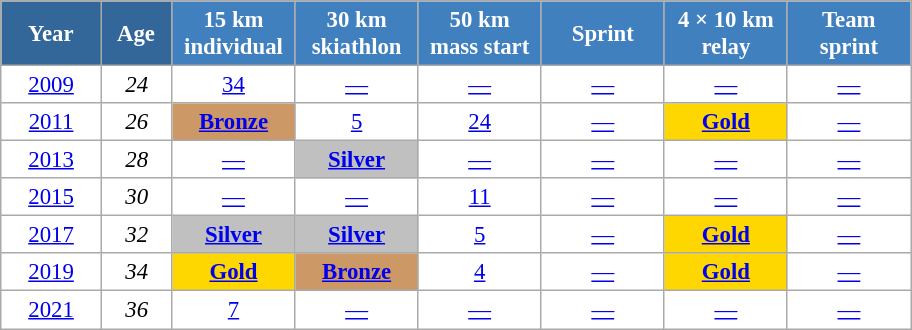<table class="wikitable" style="font-size:95%; text-align:center; border:grey solid 1px; border-collapse:collapse; background:#ffffff;">
<tr>
<th style="background-color:#369; color:white; width:60px;"> Year </th>
<th style="background-color:#369; color:white; width:40px;"> Age </th>
<th style="background-color:#4180be; color:white; width:75px;"> 15 km <br> individual </th>
<th style="background-color:#4180be; color:white; width:75px;"> 30 km <br> skiathlon </th>
<th style="background-color:#4180be; color:white; width:75px;"> 50 km <br> mass start </th>
<th style="background-color:#4180be; color:white; width:75px;"> Sprint </th>
<th style="background-color:#4180be; color:white; width:75px;"> 4 × 10 km <br> relay </th>
<th style="background-color:#4180be; color:white; width:75px;"> Team <br> sprint </th>
</tr>
<tr>
<td><a href='#'>2009</a></td>
<td><em>24</em></td>
<td><a href='#'>34</a></td>
<td><a href='#'>—</a></td>
<td><a href='#'>—</a></td>
<td><a href='#'>—</a></td>
<td><a href='#'>—</a></td>
<td><a href='#'>—</a></td>
</tr>
<tr>
<td><a href='#'>2011</a></td>
<td><em>26</em></td>
<td bgcolor=cc9966><a href='#'><strong>Bronze</strong></a></td>
<td><a href='#'>5</a></td>
<td><a href='#'>24</a></td>
<td><a href='#'>—</a></td>
<td bgcolor=gold><a href='#'><strong>Gold</strong></a></td>
<td><a href='#'>—</a></td>
</tr>
<tr>
<td><a href='#'>2013</a></td>
<td><em>28</em></td>
<td><a href='#'>—</a></td>
<td bgcolor=silver><a href='#'><strong>Silver</strong></a></td>
<td><a href='#'>—</a></td>
<td><a href='#'>—</a></td>
<td><a href='#'>—</a></td>
<td><a href='#'>—</a></td>
</tr>
<tr>
<td><a href='#'>2015</a></td>
<td><em>30</em></td>
<td><a href='#'>—</a></td>
<td><a href='#'>—</a></td>
<td><a href='#'>11</a></td>
<td><a href='#'>—</a></td>
<td><a href='#'>—</a></td>
<td><a href='#'>—</a></td>
</tr>
<tr>
<td><a href='#'>2017</a></td>
<td><em>32</em></td>
<td bgcolor=silver><a href='#'><strong>Silver</strong></a></td>
<td bgcolor=silver><a href='#'><strong>Silver</strong></a></td>
<td><a href='#'>5</a></td>
<td><a href='#'>—</a></td>
<td bgcolor=gold><a href='#'><strong>Gold</strong></a></td>
<td><a href='#'>—</a></td>
</tr>
<tr>
<td><a href='#'>2019</a></td>
<td><em>34</em></td>
<td bgcolor=gold><a href='#'><strong>Gold</strong></a></td>
<td bgcolor=cc9966><a href='#'><strong>Bronze</strong></a></td>
<td><a href='#'>4</a></td>
<td><a href='#'>—</a></td>
<td bgcolor=gold><a href='#'><strong>Gold</strong></a></td>
<td><a href='#'>—</a></td>
</tr>
<tr>
<td><a href='#'>2021</a></td>
<td><em>36</em></td>
<td><a href='#'>7</a></td>
<td><a href='#'>—</a></td>
<td><a href='#'>—</a></td>
<td><a href='#'>—</a></td>
<td><a href='#'>—</a></td>
<td><a href='#'>—</a></td>
</tr>
</table>
